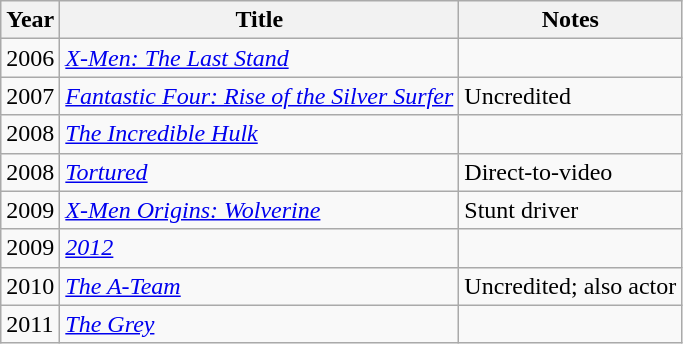<table class="wikitable sortable">
<tr>
<th>Year</th>
<th>Title</th>
<th>Notes</th>
</tr>
<tr>
<td>2006</td>
<td><em><a href='#'>X-Men: The Last Stand</a></em></td>
<td></td>
</tr>
<tr>
<td>2007</td>
<td><em><a href='#'>Fantastic Four: Rise of the Silver Surfer</a></em></td>
<td>Uncredited</td>
</tr>
<tr>
<td>2008</td>
<td><a href='#'><em>The Incredible Hulk</em></a></td>
<td></td>
</tr>
<tr>
<td>2008</td>
<td><a href='#'><em>Tortured</em></a></td>
<td>Direct-to-video</td>
</tr>
<tr>
<td>2009</td>
<td><em><a href='#'>X-Men Origins: Wolverine</a></em></td>
<td>Stunt driver</td>
</tr>
<tr>
<td>2009</td>
<td><a href='#'><em>2012</em></a></td>
<td></td>
</tr>
<tr>
<td>2010</td>
<td><a href='#'><em>The A-Team</em></a></td>
<td>Uncredited; also actor</td>
</tr>
<tr>
<td>2011</td>
<td><a href='#'><em>The Grey</em></a></td>
<td></td>
</tr>
</table>
